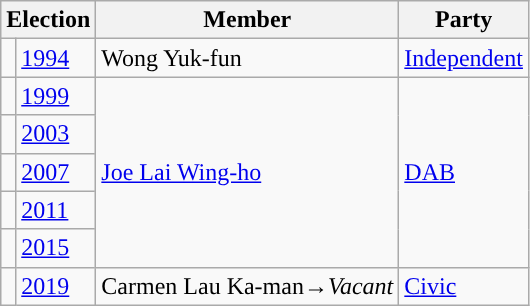<table class="wikitable">
<tr>
<th colspan="2">Election</th>
<th>Member</th>
<th>Party</th>
</tr>
<tr>
<td style="background-color: "></td>
<td><a href='#'>1994</a></td>
<td>Wong Yuk-fun</td>
<td><a href='#'>Independent</a></td>
</tr>
<tr>
<td style="background-color: "></td>
<td><a href='#'>1999</a></td>
<td rowspan=5><a href='#'>Joe Lai Wing-ho</a></td>
<td rowspan=5><a href='#'>DAB</a></td>
</tr>
<tr>
<td style="background-color: "></td>
<td><a href='#'>2003</a></td>
</tr>
<tr>
<td style="background-color: "></td>
<td><a href='#'>2007</a></td>
</tr>
<tr>
<td style="background-color: "></td>
<td><a href='#'>2011</a></td>
</tr>
<tr>
<td style="background-color: "></td>
<td><a href='#'>2015</a></td>
</tr>
<tr>
<td style="background-color: "></td>
<td><a href='#'>2019</a></td>
<td>Carmen Lau Ka-man→<em>Vacant</em></td>
<td><a href='#'>Civic</a></td>
</tr>
</table>
